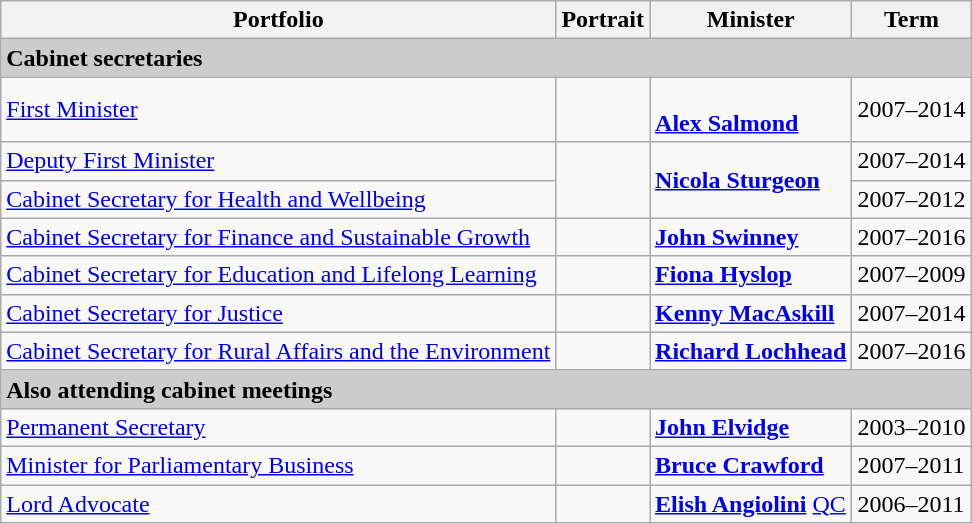<table class="wikitable">
<tr>
<th>Portfolio</th>
<th>Portrait</th>
<th>Minister</th>
<th>Term</th>
</tr>
<tr>
<td colspan="4" style="background:#ccc;"><strong>Cabinet secretaries</strong></td>
</tr>
<tr>
<td><a href='#'>First Minister</a></td>
<td></td>
<td><br><strong><a href='#'>Alex Salmond</a></strong> </td>
<td>2007–2014</td>
</tr>
<tr>
<td><a href='#'>Deputy First Minister</a></td>
<td rowspan="2"><strong></strong></td>
<td rowspan="2"><strong><a href='#'>Nicola Sturgeon</a></strong> </td>
<td>2007–2014</td>
</tr>
<tr>
<td><a href='#'>Cabinet Secretary for Health and Wellbeing</a></td>
<td>2007–2012</td>
</tr>
<tr>
<td><a href='#'>Cabinet Secretary for Finance and Sustainable Growth</a></td>
<td><strong></strong></td>
<td><strong><a href='#'>John Swinney</a></strong> </td>
<td>2007–2016</td>
</tr>
<tr>
<td><a href='#'>Cabinet Secretary for Education and Lifelong Learning</a></td>
<td><strong></strong></td>
<td><strong><a href='#'>Fiona Hyslop</a></strong> </td>
<td>2007–2009</td>
</tr>
<tr>
<td><a href='#'>Cabinet Secretary for Justice</a></td>
<td></td>
<td><strong><a href='#'>Kenny MacAskill</a></strong> </td>
<td>2007–2014</td>
</tr>
<tr>
<td><a href='#'>Cabinet Secretary for Rural Affairs and the Environment</a></td>
<td></td>
<td><strong><a href='#'>Richard Lochhead</a></strong> </td>
<td>2007–2016</td>
</tr>
<tr>
<td colspan="4" style="background:#ccc;"><strong>Also attending cabinet meetings</strong></td>
</tr>
<tr>
<td><a href='#'>Permanent Secretary</a></td>
<td></td>
<td><strong><a href='#'>John Elvidge</a></strong></td>
<td>2003–2010</td>
</tr>
<tr>
<td><a href='#'>Minister for Parliamentary Business</a></td>
<td></td>
<td><strong><a href='#'>Bruce Crawford</a></strong> </td>
<td>2007–2011</td>
</tr>
<tr>
<td><a href='#'>Lord Advocate</a></td>
<td></td>
<td> <strong><a href='#'>Elish Angiolini</a></strong> <a href='#'>QC</a></td>
<td>2006–2011</td>
</tr>
</table>
